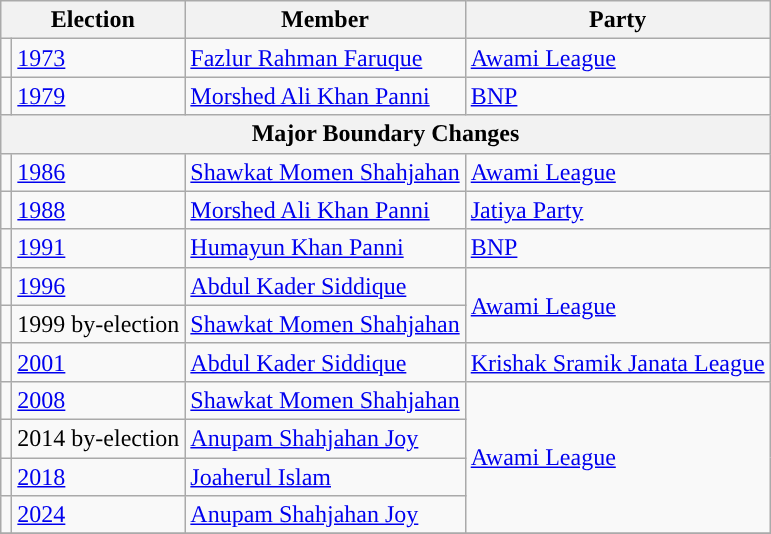<table class="wikitable">
<tr>
<th colspan="2">Election</th>
<th>Member</th>
<th>Party</th>
</tr>
<tr>
<td style="background-color:"></td>
<td><a href='#'>1973</a></td>
<td><a href='#'>Fazlur Rahman Faruque</a></td>
<td><a href='#'>Awami League</a></td>
</tr>
<tr>
<td style="background-color:"></td>
<td><a href='#'>1979</a></td>
<td><a href='#'>Morshed Ali Khan Panni</a></td>
<td><a href='#'>BNP</a></td>
</tr>
<tr>
<th colspan="4">Major Boundary Changes</th>
</tr>
<tr>
<td style="background-color:"></td>
<td><a href='#'>1986</a></td>
<td><a href='#'>Shawkat Momen Shahjahan</a></td>
<td><a href='#'>Awami League</a></td>
</tr>
<tr>
<td style="background-color:"></td>
<td><a href='#'>1988</a></td>
<td><a href='#'>Morshed Ali Khan Panni</a></td>
<td><a href='#'>Jatiya Party</a></td>
</tr>
<tr>
<td style="background-color:"></td>
<td><a href='#'>1991</a></td>
<td><a href='#'>Humayun Khan Panni</a></td>
<td><a href='#'>BNP</a></td>
</tr>
<tr>
<td style="background-color:"></td>
<td><a href='#'>1996</a></td>
<td><a href='#'>Abdul Kader Siddique</a></td>
<td rowspan="2"><a href='#'>Awami League</a></td>
</tr>
<tr>
<td style="background-color:"></td>
<td>1999 by-election</td>
<td><a href='#'>Shawkat Momen Shahjahan</a></td>
</tr>
<tr>
<td style="background-color:"></td>
<td><a href='#'>2001</a></td>
<td><a href='#'>Abdul Kader Siddique</a></td>
<td><a href='#'>Krishak Sramik Janata League</a></td>
</tr>
<tr>
<td style="background-color:"></td>
<td><a href='#'>2008</a></td>
<td><a href='#'>Shawkat Momen Shahjahan</a></td>
<td rowspan="4"><a href='#'>Awami League</a></td>
</tr>
<tr>
<td style="background-color:"></td>
<td>2014 by-election</td>
<td><a href='#'>Anupam Shahjahan Joy</a></td>
</tr>
<tr>
<td style="background-color:"></td>
<td><a href='#'>2018</a></td>
<td><a href='#'>Joaherul Islam</a></td>
</tr>
<tr>
<td style="background-color:"></td>
<td><a href='#'>2024</a></td>
<td><a href='#'>Anupam Shahjahan Joy</a></td>
</tr>
<tr>
</tr>
</table>
